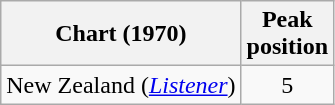<table class="wikitable">
<tr>
<th>Chart (1970)</th>
<th>Peak<br>position</th>
</tr>
<tr>
<td>New Zealand (<em><a href='#'>Listener</a></em>)</td>
<td style="text-align:center;">5</td>
</tr>
</table>
